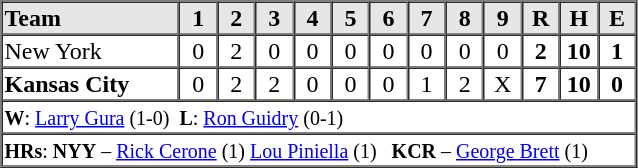<table border=1 cellspacing=0 width=425 style="margin-left:3em;">
<tr style="text-align:center; background-color:#e6e6e6;">
<th align=left width=28%>Team</th>
<th width=6%>1</th>
<th width=6%>2</th>
<th width=6%>3</th>
<th width=6%>4</th>
<th width=6%>5</th>
<th width=6%>6</th>
<th width=6%>7</th>
<th width=6%>8</th>
<th width=6%>9</th>
<th width=6%>R</th>
<th width=6%>H</th>
<th width=6%>E</th>
</tr>
<tr style="text-align:center;">
<td align=left>New York</td>
<td>0</td>
<td>2</td>
<td>0</td>
<td>0</td>
<td>0</td>
<td>0</td>
<td>0</td>
<td>0</td>
<td>0</td>
<td><strong>2</strong></td>
<td><strong>10</strong></td>
<td><strong>1</strong></td>
</tr>
<tr style="text-align:center;">
<td align=left><strong>Kansas City</strong></td>
<td>0</td>
<td>2</td>
<td>2</td>
<td>0</td>
<td>0</td>
<td>0</td>
<td>1</td>
<td>2</td>
<td>X</td>
<td><strong>7</strong></td>
<td><strong>10</strong></td>
<td><strong>0</strong></td>
</tr>
<tr style="text-align:left;">
<td colspan=13><small><strong>W</strong>: <a href='#'>Larry Gura</a> (1-0)  <strong>L</strong>: <a href='#'>Ron Guidry</a> (0-1)  </small></td>
</tr>
<tr style="text-align:left;">
<td colspan=13><small><strong>HRs</strong>: <strong>NYY</strong> – <a href='#'>Rick Cerone</a> (1) <a href='#'>Lou Piniella</a> (1)   <strong>KCR</strong> – <a href='#'>George Brett</a> (1)</small></td>
</tr>
</table>
